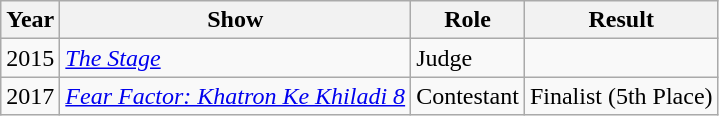<table class="wikitable sortable">
<tr>
<th>Year</th>
<th>Show</th>
<th>Role</th>
<th>Result</th>
</tr>
<tr>
<td>2015</td>
<td><a href='#'><em>The Stage</em></a></td>
<td>Judge</td>
<td></td>
</tr>
<tr>
<td>2017</td>
<td><em><a href='#'>Fear Factor: Khatron Ke Khiladi 8</a></em></td>
<td>Contestant</td>
<td>Finalist (5th Place)</td>
</tr>
</table>
